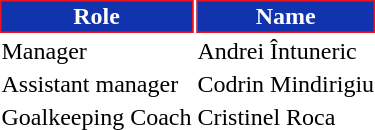<table class="toccolours">
<tr>
<th style="background:#1133ae;color:#FFFFFF;border:1px solid #ee131e;">Role</th>
<th style="background:#1133ae;color:#FFFFFF;border:1px solid #ee131e;">Name</th>
</tr>
<tr>
<td>Manager</td>
<td> Andrei Întuneric</td>
</tr>
<tr>
<td>Assistant manager</td>
<td> Codrin Mindirigiu</td>
</tr>
<tr>
<td>Goalkeeping Coach</td>
<td> Cristinel Roca</td>
</tr>
</table>
